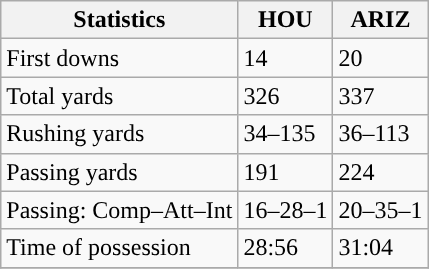<table class="wikitable" style="float: left;">
<tr>
<th>Statistics</th>
<th>HOU</th>
<th>ARIZ</th>
</tr>
<tr>
<td>First downs</td>
<td>14</td>
<td>20</td>
</tr>
<tr>
<td>Total yards</td>
<td>326</td>
<td>337</td>
</tr>
<tr>
<td>Rushing yards</td>
<td>34–135</td>
<td>36–113</td>
</tr>
<tr>
<td>Passing yards</td>
<td>191</td>
<td>224</td>
</tr>
<tr>
<td>Passing: Comp–Att–Int</td>
<td>16–28–1</td>
<td>20–35–1</td>
</tr>
<tr>
<td>Time of possession</td>
<td>28:56</td>
<td>31:04</td>
</tr>
<tr>
</tr>
</table>
